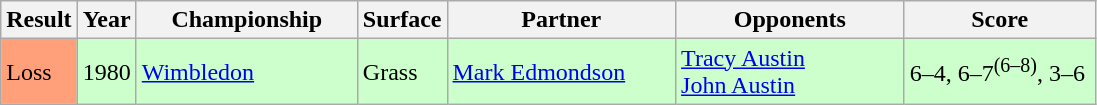<table class="sortable wikitable">
<tr>
<th>Result</th>
<th>Year</th>
<th style="width:140px">Championship</th>
<th style="width:50px">Surface</th>
<th style="width:145px">Partner</th>
<th style="width:145px">Opponents</th>
<th style="width:120px" class="unsortable">Score</th>
</tr>
<tr style="background:#cfc;">
<td style="background:#ffa07a;">Loss</td>
<td>1980</td>
<td><a href='#'>Wimbledon</a></td>
<td>Grass</td>
<td> <a href='#'>Mark Edmondson</a></td>
<td> <a href='#'>Tracy Austin</a><br> <a href='#'>John Austin</a></td>
<td>6–4, 6–7<sup>(6–8)</sup>, 3–6</td>
</tr>
</table>
